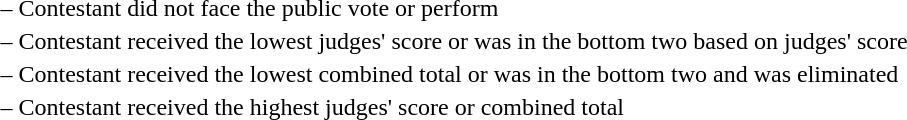<table>
<tr>
<td> –</td>
<td>Contestant did not face the public vote or perform</td>
</tr>
<tr>
<td> –</td>
<td>Contestant received the lowest judges' score or was in the bottom two based on judges' score</td>
</tr>
<tr>
<td> –</td>
<td>Contestant received the lowest combined total or was in the bottom two and was eliminated</td>
</tr>
<tr>
<td> –</td>
<td>Contestant received the highest judges' score or combined total</td>
</tr>
</table>
